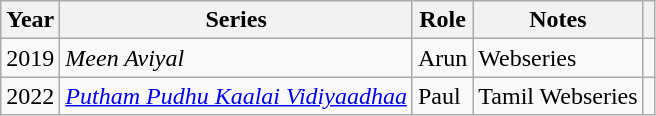<table class="wikitable sortable">
<tr>
<th>Year</th>
<th>Series</th>
<th>Role</th>
<th>Notes</th>
<th></th>
</tr>
<tr>
<td>2019</td>
<td><em>Meen Aviyal</em></td>
<td>Arun</td>
<td>Webseries</td>
<td></td>
</tr>
<tr>
<td>2022</td>
<td><em><a href='#'>Putham Pudhu Kaalai Vidiyaadhaa</a></em></td>
<td>Paul</td>
<td>Tamil Webseries</td>
<td></td>
</tr>
</table>
